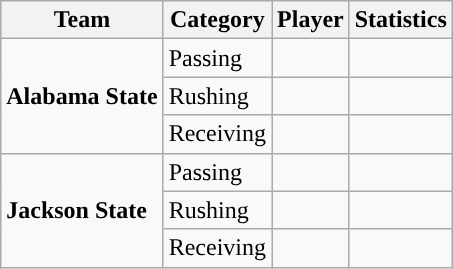<table class="wikitable" style="float: left;">
<tr>
<th>Team</th>
<th>Category</th>
<th>Player</th>
<th>Statistics</th>
</tr>
<tr>
<td rowspan=3><strong>Alabama State</strong></td>
<td>Passing</td>
<td></td>
<td> </td>
</tr>
<tr>
<td>Rushing</td>
<td></td>
<td> </td>
</tr>
<tr>
<td>Receiving</td>
<td></td>
<td> </td>
</tr>
<tr>
<td rowspan=3><strong>Jackson State</strong></td>
<td>Passing</td>
<td></td>
<td> </td>
</tr>
<tr>
<td>Rushing</td>
<td></td>
<td> </td>
</tr>
<tr>
<td>Receiving</td>
<td></td>
<td> </td>
</tr>
</table>
